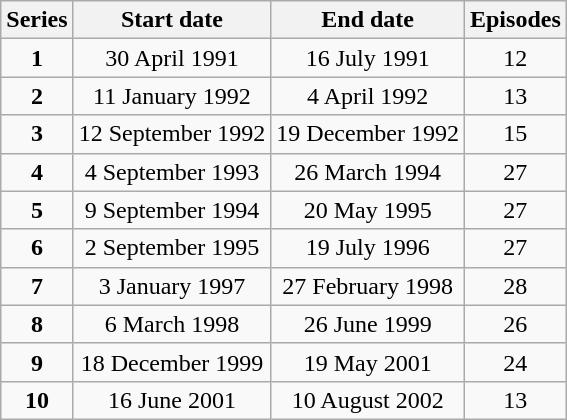<table class="wikitable" style="text-align:center;">
<tr>
<th>Series</th>
<th>Start date</th>
<th>End date</th>
<th>Episodes</th>
</tr>
<tr>
<td><strong>1</strong></td>
<td>30 April 1991</td>
<td>16 July 1991</td>
<td>12</td>
</tr>
<tr>
<td><strong>2</strong></td>
<td>11 January 1992</td>
<td>4 April 1992</td>
<td>13</td>
</tr>
<tr>
<td><strong>3</strong></td>
<td>12 September 1992</td>
<td>19 December 1992</td>
<td>15</td>
</tr>
<tr>
<td><strong>4</strong></td>
<td>4 September 1993</td>
<td>26 March 1994</td>
<td>27</td>
</tr>
<tr>
<td><strong>5</strong></td>
<td>9 September 1994</td>
<td>20 May 1995</td>
<td>27</td>
</tr>
<tr>
<td><strong>6</strong></td>
<td>2 September 1995</td>
<td>19 July 1996</td>
<td>27</td>
</tr>
<tr>
<td><strong>7</strong></td>
<td>3 January 1997</td>
<td>27 February 1998</td>
<td>28</td>
</tr>
<tr>
<td><strong>8</strong></td>
<td>6 March 1998</td>
<td>26 June 1999</td>
<td>26</td>
</tr>
<tr>
<td><strong>9</strong></td>
<td>18 December 1999</td>
<td>19 May 2001</td>
<td>24</td>
</tr>
<tr>
<td><strong>10</strong></td>
<td>16 June 2001</td>
<td>10 August 2002</td>
<td>13</td>
</tr>
</table>
